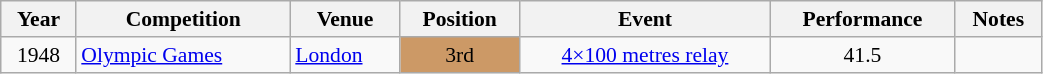<table class="wikitable" width=55% style="font-size:90%; text-align:center;">
<tr>
<th>Year</th>
<th>Competition</th>
<th>Venue</th>
<th>Position</th>
<th>Event</th>
<th>Performance</th>
<th>Notes</th>
</tr>
<tr>
<td rowspan=1>1948</td>
<td rowspan=1 align=left><a href='#'>Olympic Games</a></td>
<td rowspan=1 align=left> <a href='#'>London</a></td>
<td bgcolor=cc9966>3rd</td>
<td><a href='#'>4×100 metres relay</a></td>
<td>41.5</td>
<td></td>
</tr>
</table>
